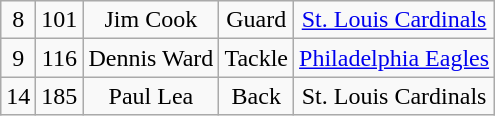<table class="wikitable" style="text-align:center">
<tr>
<td>8</td>
<td>101</td>
<td>Jim Cook</td>
<td>Guard</td>
<td><a href='#'>St. Louis Cardinals</a></td>
</tr>
<tr>
<td>9</td>
<td>116</td>
<td>Dennis Ward</td>
<td>Tackle</td>
<td><a href='#'>Philadelphia Eagles</a></td>
</tr>
<tr>
<td>14</td>
<td>185</td>
<td>Paul Lea</td>
<td>Back</td>
<td>St. Louis Cardinals</td>
</tr>
</table>
